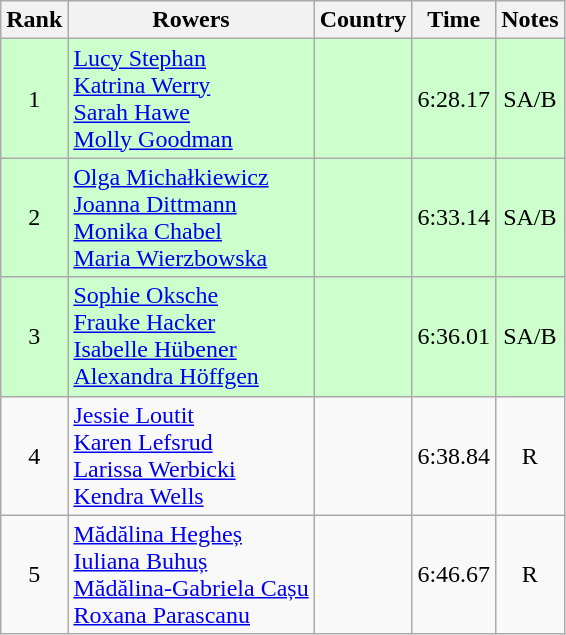<table class="wikitable" style="text-align:center">
<tr>
<th>Rank</th>
<th>Rowers</th>
<th>Country</th>
<th>Time</th>
<th>Notes</th>
</tr>
<tr bgcolor=ccffcc>
<td>1</td>
<td align="left"><a href='#'>Lucy Stephan</a><br><a href='#'>Katrina Werry</a><br><a href='#'>Sarah Hawe</a><br><a href='#'>Molly Goodman</a></td>
<td align="left"></td>
<td>6:28.17</td>
<td>SA/B</td>
</tr>
<tr bgcolor=ccffcc>
<td>2</td>
<td align="left"><a href='#'>Olga Michałkiewicz</a><br><a href='#'>Joanna Dittmann</a><br><a href='#'>Monika Chabel</a><br><a href='#'>Maria Wierzbowska</a></td>
<td align="left"></td>
<td>6:33.14</td>
<td>SA/B</td>
</tr>
<tr bgcolor=ccffcc>
<td>3</td>
<td align="left"><a href='#'>Sophie Oksche</a><br><a href='#'>Frauke Hacker</a><br><a href='#'>Isabelle Hübener</a><br><a href='#'>Alexandra Höffgen</a></td>
<td align="left"></td>
<td>6:36.01</td>
<td>SA/B</td>
</tr>
<tr>
<td>4</td>
<td align="left"><a href='#'>Jessie Loutit</a><br><a href='#'>Karen Lefsrud</a><br><a href='#'>Larissa Werbicki</a><br><a href='#'>Kendra Wells</a></td>
<td align="left"></td>
<td>6:38.84</td>
<td>R</td>
</tr>
<tr>
<td>5</td>
<td align="left"><a href='#'>Mădălina Hegheș</a><br><a href='#'>Iuliana Buhuș</a><br><a href='#'>Mădălina-Gabriela Cașu</a><br><a href='#'>Roxana Parascanu</a></td>
<td align="left"></td>
<td>6:46.67</td>
<td>R</td>
</tr>
</table>
